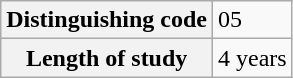<table class="wikitable">
<tr>
<th>Distinguishing code</th>
<td>05</td>
</tr>
<tr>
<th>Length of study</th>
<td>4 years</td>
</tr>
</table>
